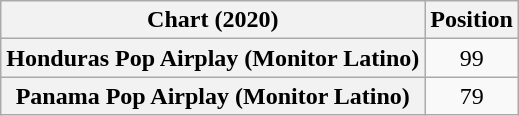<table class="wikitable plainrowheaders" style="text-align:center">
<tr>
<th scope="col">Chart (2020)</th>
<th scope="col">Position</th>
</tr>
<tr>
<th scope="row">Honduras Pop Airplay (Monitor Latino)</th>
<td>99</td>
</tr>
<tr>
<th scope="row">Panama Pop Airplay (Monitor Latino)</th>
<td>79</td>
</tr>
</table>
